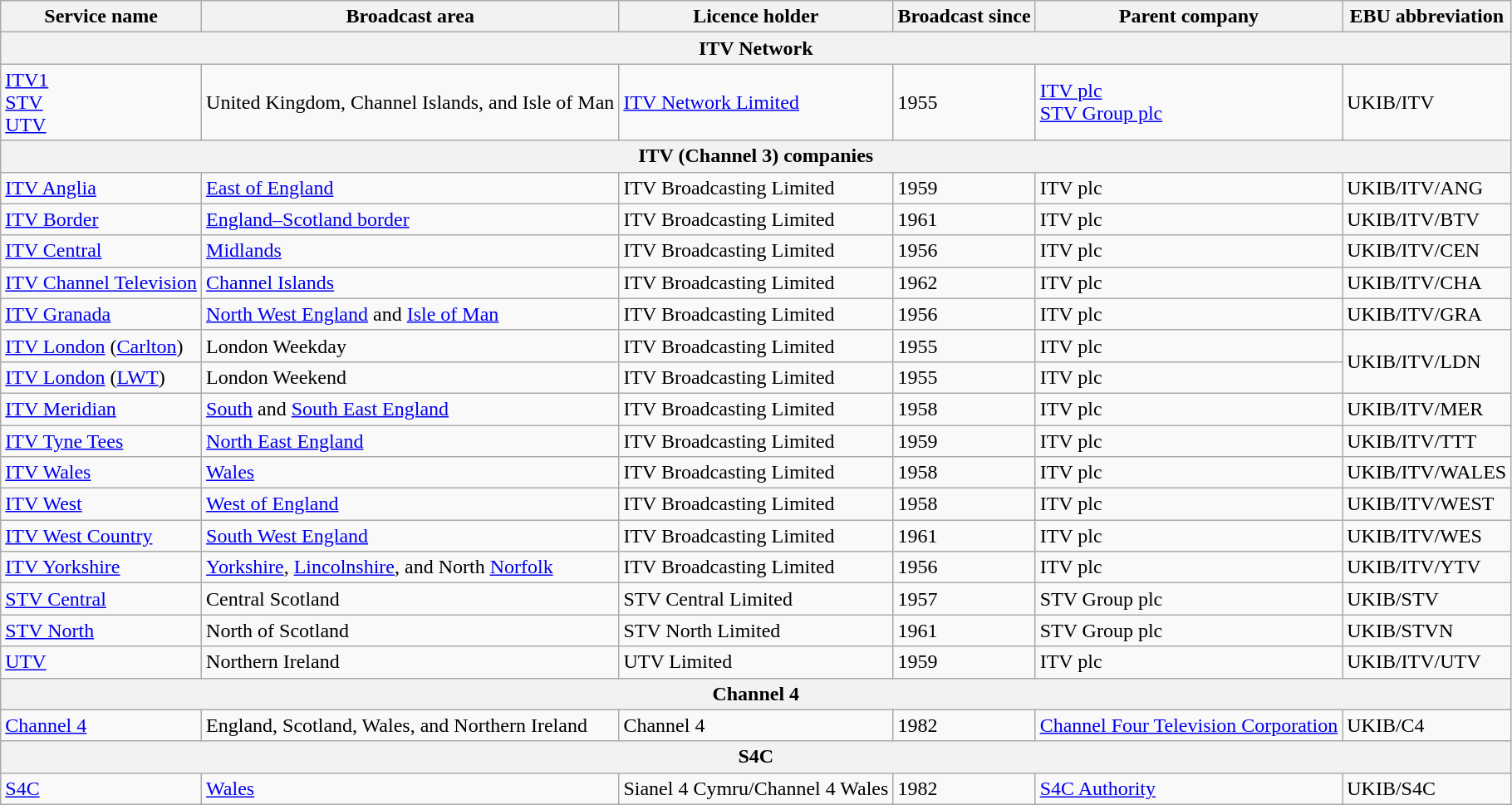<table class="wikitable">
<tr>
<th>Service name</th>
<th>Broadcast area</th>
<th>Licence holder</th>
<th>Broadcast since</th>
<th>Parent company</th>
<th>EBU abbreviation</th>
</tr>
<tr>
<th colspan="6">ITV Network</th>
</tr>
<tr>
<td><a href='#'>ITV1</a><br><a href='#'>STV</a><br><a href='#'>UTV</a></td>
<td>United Kingdom, Channel Islands, and Isle of Man</td>
<td><a href='#'>ITV Network Limited</a></td>
<td>1955</td>
<td><a href='#'>ITV plc</a><br><a href='#'>STV Group plc</a></td>
<td>UKIB/ITV</td>
</tr>
<tr>
<th colspan="6">ITV (Channel 3) companies</th>
</tr>
<tr>
<td><a href='#'>ITV Anglia</a></td>
<td><a href='#'>East of England</a></td>
<td>ITV Broadcasting Limited</td>
<td>1959</td>
<td>ITV plc</td>
<td>UKIB/ITV/ANG</td>
</tr>
<tr>
<td><a href='#'>ITV Border</a></td>
<td><a href='#'>England–Scotland border</a></td>
<td>ITV Broadcasting Limited</td>
<td>1961</td>
<td>ITV plc</td>
<td>UKIB/ITV/BTV</td>
</tr>
<tr>
<td><a href='#'>ITV Central</a></td>
<td><a href='#'>Midlands</a></td>
<td>ITV Broadcasting Limited</td>
<td>1956</td>
<td>ITV plc</td>
<td>UKIB/ITV/CEN</td>
</tr>
<tr>
<td><a href='#'>ITV Channel Television</a></td>
<td><a href='#'>Channel Islands</a></td>
<td>ITV Broadcasting Limited</td>
<td>1962</td>
<td>ITV plc</td>
<td>UKIB/ITV/CHA</td>
</tr>
<tr>
<td><a href='#'>ITV Granada</a></td>
<td><a href='#'>North West England</a> and <a href='#'>Isle of Man</a></td>
<td>ITV Broadcasting Limited</td>
<td>1956</td>
<td>ITV plc</td>
<td>UKIB/ITV/GRA</td>
</tr>
<tr>
<td><a href='#'>ITV London</a> (<a href='#'>Carlton</a>)</td>
<td>London Weekday</td>
<td>ITV Broadcasting Limited</td>
<td>1955</td>
<td>ITV plc</td>
<td rowspan= 2>UKIB/ITV/LDN</td>
</tr>
<tr>
<td><a href='#'>ITV London</a> (<a href='#'>LWT</a>)</td>
<td>London Weekend</td>
<td>ITV Broadcasting Limited</td>
<td>1955</td>
<td>ITV plc</td>
</tr>
<tr>
<td><a href='#'>ITV Meridian</a></td>
<td><a href='#'>South</a> and <a href='#'>South East England</a></td>
<td>ITV Broadcasting Limited</td>
<td>1958</td>
<td>ITV plc</td>
<td>UKIB/ITV/MER</td>
</tr>
<tr>
<td><a href='#'>ITV Tyne Tees</a></td>
<td><a href='#'>North East England</a></td>
<td>ITV Broadcasting Limited</td>
<td>1959</td>
<td>ITV plc</td>
<td>UKIB/ITV/TTT</td>
</tr>
<tr>
<td><a href='#'>ITV Wales</a></td>
<td><a href='#'>Wales</a></td>
<td>ITV Broadcasting Limited</td>
<td>1958</td>
<td>ITV plc</td>
<td>UKIB/ITV/WALES</td>
</tr>
<tr>
<td><a href='#'>ITV West</a></td>
<td><a href='#'>West of England</a></td>
<td>ITV Broadcasting Limited</td>
<td>1958</td>
<td>ITV plc</td>
<td>UKIB/ITV/WEST</td>
</tr>
<tr>
<td><a href='#'>ITV West Country</a></td>
<td><a href='#'>South West England</a></td>
<td>ITV Broadcasting Limited</td>
<td>1961</td>
<td>ITV plc</td>
<td>UKIB/ITV/WES</td>
</tr>
<tr>
<td><a href='#'>ITV Yorkshire</a></td>
<td><a href='#'>Yorkshire</a>, <a href='#'>Lincolnshire</a>, and North <a href='#'>Norfolk</a></td>
<td>ITV Broadcasting Limited</td>
<td>1956</td>
<td>ITV plc</td>
<td>UKIB/ITV/YTV</td>
</tr>
<tr>
<td><a href='#'>STV Central</a></td>
<td>Central Scotland</td>
<td>STV Central Limited</td>
<td>1957</td>
<td>STV Group plc</td>
<td>UKIB/STV</td>
</tr>
<tr>
<td><a href='#'>STV North</a></td>
<td>North of Scotland</td>
<td>STV North Limited</td>
<td>1961</td>
<td>STV Group plc</td>
<td>UKIB/STVN</td>
</tr>
<tr>
<td><a href='#'>UTV</a></td>
<td>Northern Ireland</td>
<td>UTV Limited</td>
<td>1959</td>
<td>ITV plc</td>
<td>UKIB/ITV/UTV</td>
</tr>
<tr>
<th colspan=6>Channel 4</th>
</tr>
<tr>
<td><a href='#'>Channel 4</a></td>
<td>England, Scotland, Wales, and Northern Ireland</td>
<td>Channel 4</td>
<td>1982</td>
<td><a href='#'>Channel Four Television Corporation</a></td>
<td>UKIB/C4</td>
</tr>
<tr>
<th colspan=6>S4C</th>
</tr>
<tr>
<td><a href='#'>S4C</a></td>
<td><a href='#'>Wales</a></td>
<td>Sianel 4 Cymru/Channel 4 Wales</td>
<td>1982</td>
<td><a href='#'>S4C Authority</a></td>
<td>UKIB/S4C</td>
</tr>
</table>
